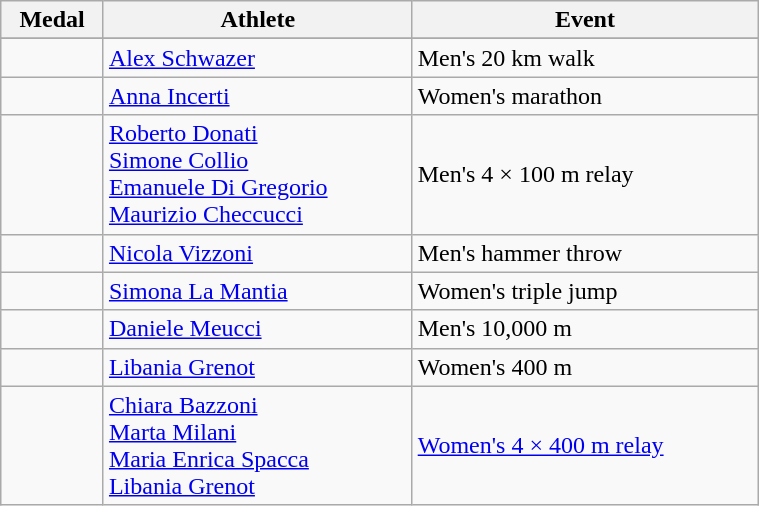<table class="wikitable" style="width:40%; font-size:100%; text-align:left;">
<tr>
<th>Medal</th>
<th>Athlete</th>
<th>Event</th>
</tr>
<tr>
</tr>
<tr>
<td align=center></td>
<td><a href='#'>Alex Schwazer</a></td>
<td>Men's 20 km walk</td>
</tr>
<tr>
<td align=center></td>
<td><a href='#'>Anna Incerti</a></td>
<td>Women's marathon</td>
</tr>
<tr>
<td align=center></td>
<td><a href='#'>Roberto Donati</a><br><a href='#'>Simone Collio</a><br><a href='#'>Emanuele Di Gregorio</a><br><a href='#'>Maurizio Checcucci</a></td>
<td>Men's 4 × 100 m relay</td>
</tr>
<tr>
<td align=center></td>
<td><a href='#'>Nicola Vizzoni</a></td>
<td>Men's hammer throw</td>
</tr>
<tr>
<td align=center></td>
<td><a href='#'>Simona La Mantia</a></td>
<td>Women's triple jump</td>
</tr>
<tr>
<td align=center></td>
<td><a href='#'>Daniele Meucci</a></td>
<td>Men's 10,000 m</td>
</tr>
<tr>
<td align=center></td>
<td><a href='#'>Libania Grenot</a></td>
<td>Women's 400 m</td>
</tr>
<tr>
<td align=center></td>
<td><a href='#'>Chiara Bazzoni</a><br><a href='#'>Marta Milani</a><br><a href='#'>Maria Enrica Spacca</a><br><a href='#'>Libania Grenot</a></td>
<td><a href='#'>Women's 4 × 400 m relay</a></td>
</tr>
</table>
